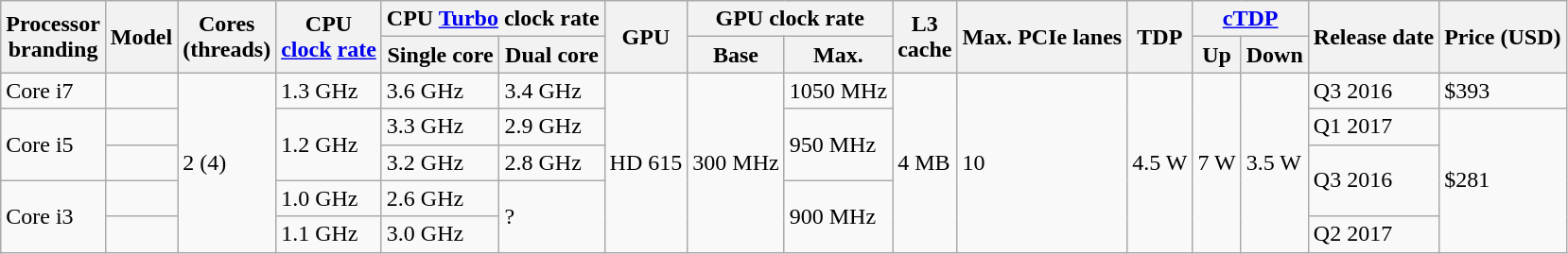<table class="wikitable sortable">
<tr>
<th rowspan="2">Processor<br>branding</th>
<th rowspan="2">Model</th>
<th rowspan="2">Cores<br>(threads)</th>
<th rowspan="2">CPU<br><a href='#'>clock</a>
<a href='#'>rate</a></th>
<th colspan="2">CPU <a href='#'>Turbo</a> clock rate</th>
<th rowspan="2">GPU</th>
<th colspan="2">GPU clock rate</th>
<th rowspan="2">L3<br>cache</th>
<th rowspan="2">Max. PCIe lanes</th>
<th rowspan="2">TDP</th>
<th colspan="2"><a href='#'>cTDP</a></th>
<th rowspan="2">Release date</th>
<th rowspan="2">Price (USD)</th>
</tr>
<tr>
<th>Single core</th>
<th>Dual core</th>
<th>Base</th>
<th>Max.</th>
<th>Up</th>
<th>Down</th>
</tr>
<tr>
<td>Core i7</td>
<td></td>
<td rowspan="5">2 (4)</td>
<td>1.3 GHz</td>
<td>3.6 GHz</td>
<td>3.4 GHz</td>
<td rowspan="5">HD 615</td>
<td rowspan="5">300 MHz</td>
<td>1050 MHz</td>
<td rowspan="5">4 MB</td>
<td rowspan="5">10</td>
<td rowspan="5">4.5 W</td>
<td rowspan="5">7 W</td>
<td rowspan="5">3.5 W</td>
<td>Q3 2016</td>
<td>$393</td>
</tr>
<tr>
<td rowspan="2">Core i5</td>
<td></td>
<td rowspan="2">1.2 GHz</td>
<td>3.3 GHz</td>
<td>2.9 GHz</td>
<td rowspan="2">950 MHz</td>
<td>Q1 2017</td>
<td rowspan="4">$281</td>
</tr>
<tr>
<td></td>
<td>3.2 GHz</td>
<td>2.8 GHz</td>
<td rowspan="2">Q3 2016</td>
</tr>
<tr>
<td rowspan="2">Core i3</td>
<td></td>
<td>1.0 GHz</td>
<td>2.6 GHz</td>
<td rowspan="2">?</td>
<td rowspan="2">900 MHz</td>
</tr>
<tr>
<td></td>
<td>1.1 GHz</td>
<td>3.0 GHz</td>
<td>Q2 2017</td>
</tr>
</table>
